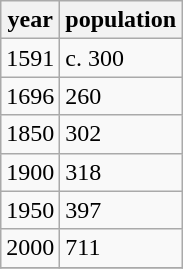<table class="wikitable">
<tr>
<th>year</th>
<th>population</th>
</tr>
<tr>
<td>1591</td>
<td>c. 300</td>
</tr>
<tr>
<td>1696</td>
<td>260</td>
</tr>
<tr>
<td>1850</td>
<td>302</td>
</tr>
<tr>
<td>1900</td>
<td>318</td>
</tr>
<tr>
<td>1950</td>
<td>397</td>
</tr>
<tr>
<td>2000</td>
<td>711</td>
</tr>
<tr>
</tr>
</table>
